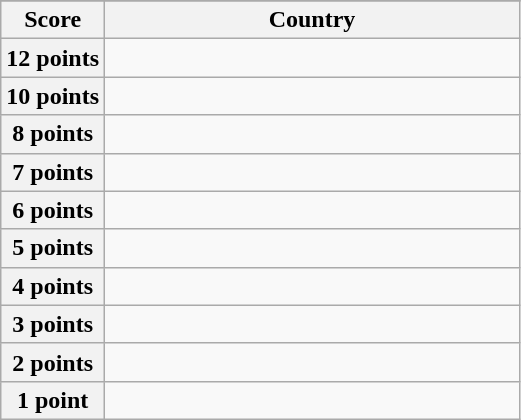<table class="wikitable">
<tr>
</tr>
<tr>
<th scope="col" width="20%">Score</th>
<th scope="col">Country</th>
</tr>
<tr>
<th scope="row">12 points</th>
<td></td>
</tr>
<tr>
<th scope="row">10 points</th>
<td></td>
</tr>
<tr>
<th scope="row">8 points</th>
<td></td>
</tr>
<tr>
<th scope="row">7 points</th>
<td></td>
</tr>
<tr>
<th scope="row">6 points</th>
<td></td>
</tr>
<tr>
<th scope="row">5 points</th>
<td></td>
</tr>
<tr>
<th scope="row">4 points</th>
<td></td>
</tr>
<tr>
<th scope="row">3 points</th>
<td></td>
</tr>
<tr>
<th scope="row">2 points</th>
<td></td>
</tr>
<tr>
<th scope="row">1 point</th>
<td></td>
</tr>
</table>
